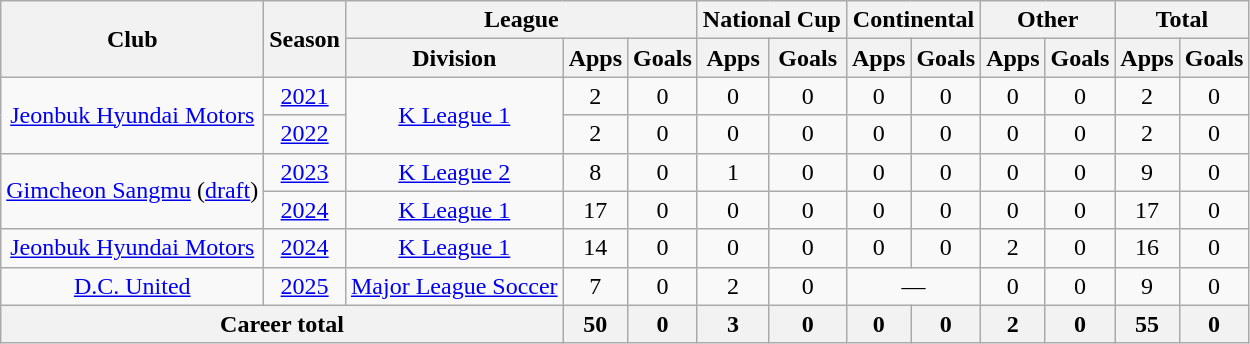<table class="wikitable" style="text-align: center">
<tr>
<th rowspan="2">Club</th>
<th rowspan="2">Season</th>
<th colspan="3">League</th>
<th colspan="2">National Cup</th>
<th colspan="2">Continental</th>
<th colspan="2">Other</th>
<th colspan="2">Total</th>
</tr>
<tr>
<th>Division</th>
<th>Apps</th>
<th>Goals</th>
<th>Apps</th>
<th>Goals</th>
<th>Apps</th>
<th>Goals</th>
<th>Apps</th>
<th>Goals</th>
<th>Apps</th>
<th>Goals</th>
</tr>
<tr>
<td rowspan=2><a href='#'>Jeonbuk Hyundai Motors</a></td>
<td><a href='#'>2021</a></td>
<td rowspan=2><a href='#'>K League 1</a></td>
<td>2</td>
<td>0</td>
<td>0</td>
<td>0</td>
<td>0</td>
<td>0</td>
<td>0</td>
<td>0</td>
<td>2</td>
<td>0</td>
</tr>
<tr>
<td><a href='#'>2022</a></td>
<td>2</td>
<td>0</td>
<td>0</td>
<td>0</td>
<td>0</td>
<td>0</td>
<td>0</td>
<td>0</td>
<td>2</td>
<td>0</td>
</tr>
<tr>
<td rowspan=2><a href='#'>Gimcheon Sangmu</a> (<a href='#'>draft</a>)</td>
<td><a href='#'>2023</a></td>
<td rowspan=1><a href='#'>K League 2</a></td>
<td>8</td>
<td>0</td>
<td>1</td>
<td>0</td>
<td>0</td>
<td>0</td>
<td>0</td>
<td>0</td>
<td>9</td>
<td>0</td>
</tr>
<tr>
<td><a href='#'>2024</a></td>
<td rowspan=1><a href='#'>K League 1</a></td>
<td>17</td>
<td>0</td>
<td>0</td>
<td>0</td>
<td>0</td>
<td>0</td>
<td>0</td>
<td>0</td>
<td>17</td>
<td>0</td>
</tr>
<tr>
<td rowspan=1><a href='#'>Jeonbuk Hyundai Motors</a></td>
<td><a href='#'>2024</a></td>
<td rowspan=1><a href='#'>K League 1</a></td>
<td>14</td>
<td>0</td>
<td>0</td>
<td>0</td>
<td>0</td>
<td>0</td>
<td>2</td>
<td>0</td>
<td>16</td>
<td>0</td>
</tr>
<tr>
<td rowspan=1><a href='#'>D.C. United</a></td>
<td><a href='#'>2025</a></td>
<td rowspan=1><a href='#'>Major League Soccer</a></td>
<td>7</td>
<td>0</td>
<td>2</td>
<td>0</td>
<td colspan="2">—</td>
<td>0</td>
<td>0</td>
<td>9</td>
<td>0</td>
</tr>
<tr>
<th colspan=3>Career total</th>
<th>50</th>
<th>0</th>
<th>3</th>
<th>0</th>
<th>0</th>
<th>0</th>
<th>2</th>
<th>0</th>
<th>55</th>
<th>0</th>
</tr>
</table>
